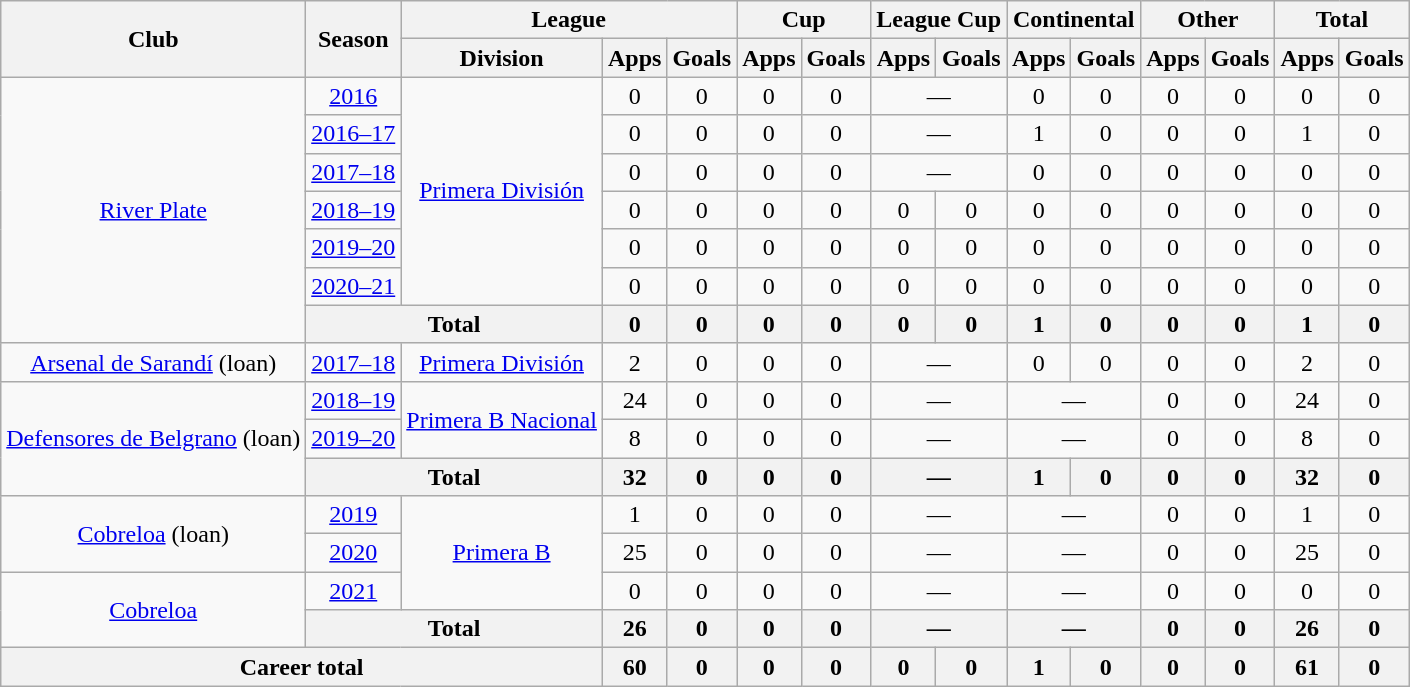<table class="wikitable" style="text-align:center">
<tr>
<th rowspan="2">Club</th>
<th rowspan="2">Season</th>
<th colspan="3">League</th>
<th colspan="2">Cup</th>
<th colspan="2">League Cup</th>
<th colspan="2">Continental</th>
<th colspan="2">Other</th>
<th colspan="2">Total</th>
</tr>
<tr>
<th>Division</th>
<th>Apps</th>
<th>Goals</th>
<th>Apps</th>
<th>Goals</th>
<th>Apps</th>
<th>Goals</th>
<th>Apps</th>
<th>Goals</th>
<th>Apps</th>
<th>Goals</th>
<th>Apps</th>
<th>Goals</th>
</tr>
<tr>
<td rowspan="7"><a href='#'>River Plate</a></td>
<td><a href='#'>2016</a></td>
<td rowspan="6"><a href='#'>Primera División</a></td>
<td>0</td>
<td>0</td>
<td>0</td>
<td>0</td>
<td colspan="2">—</td>
<td>0</td>
<td>0</td>
<td>0</td>
<td>0</td>
<td>0</td>
<td>0</td>
</tr>
<tr>
<td><a href='#'>2016–17</a></td>
<td>0</td>
<td>0</td>
<td>0</td>
<td>0</td>
<td colspan="2">—</td>
<td>1</td>
<td>0</td>
<td>0</td>
<td>0</td>
<td>1</td>
<td>0</td>
</tr>
<tr>
<td><a href='#'>2017–18</a></td>
<td>0</td>
<td>0</td>
<td>0</td>
<td>0</td>
<td colspan="2">—</td>
<td>0</td>
<td>0</td>
<td>0</td>
<td>0</td>
<td>0</td>
<td>0</td>
</tr>
<tr>
<td><a href='#'>2018–19</a></td>
<td>0</td>
<td>0</td>
<td>0</td>
<td>0</td>
<td>0</td>
<td>0</td>
<td>0</td>
<td>0</td>
<td>0</td>
<td>0</td>
<td>0</td>
<td>0</td>
</tr>
<tr>
<td><a href='#'>2019–20</a></td>
<td>0</td>
<td>0</td>
<td>0</td>
<td>0</td>
<td>0</td>
<td>0</td>
<td>0</td>
<td>0</td>
<td>0</td>
<td>0</td>
<td>0</td>
<td>0</td>
</tr>
<tr>
<td><a href='#'>2020–21</a></td>
<td>0</td>
<td>0</td>
<td>0</td>
<td>0</td>
<td>0</td>
<td>0</td>
<td>0</td>
<td>0</td>
<td>0</td>
<td>0</td>
<td>0</td>
<td>0</td>
</tr>
<tr>
<th colspan="2">Total</th>
<th>0</th>
<th>0</th>
<th>0</th>
<th>0</th>
<th>0</th>
<th>0</th>
<th>1</th>
<th>0</th>
<th>0</th>
<th>0</th>
<th>1</th>
<th>0</th>
</tr>
<tr>
<td rowspan="1"><a href='#'>Arsenal de Sarandí</a> (loan)</td>
<td><a href='#'>2017–18</a></td>
<td rowspan="1"><a href='#'>Primera División</a></td>
<td>2</td>
<td>0</td>
<td>0</td>
<td>0</td>
<td colspan="2">—</td>
<td>0</td>
<td>0</td>
<td>0</td>
<td>0</td>
<td>2</td>
<td>0</td>
</tr>
<tr>
<td rowspan="3"><a href='#'>Defensores de Belgrano</a> (loan)</td>
<td><a href='#'>2018–19</a></td>
<td rowspan="2"><a href='#'>Primera B Nacional</a></td>
<td>24</td>
<td>0</td>
<td>0</td>
<td>0</td>
<td colspan="2">—</td>
<td colspan="2">—</td>
<td>0</td>
<td>0</td>
<td>24</td>
<td>0</td>
</tr>
<tr>
<td><a href='#'>2019–20</a></td>
<td>8</td>
<td>0</td>
<td>0</td>
<td>0</td>
<td colspan="2">—</td>
<td colspan="2">—</td>
<td>0</td>
<td>0</td>
<td>8</td>
<td>0</td>
</tr>
<tr>
<th colspan="2">Total</th>
<th>32</th>
<th>0</th>
<th>0</th>
<th>0</th>
<th colspan="2">—</th>
<th>1</th>
<th>0</th>
<th>0</th>
<th>0</th>
<th>32</th>
<th>0</th>
</tr>
<tr>
<td rowspan="2"><a href='#'>Cobreloa</a> (loan)</td>
<td><a href='#'>2019</a></td>
<td rowspan="3"><a href='#'>Primera B</a></td>
<td>1</td>
<td>0</td>
<td>0</td>
<td>0</td>
<td colspan="2">—</td>
<td colspan="2">—</td>
<td>0</td>
<td>0</td>
<td>1</td>
<td>0</td>
</tr>
<tr>
<td><a href='#'>2020</a></td>
<td>25</td>
<td>0</td>
<td>0</td>
<td>0</td>
<td colspan="2">—</td>
<td colspan="2">—</td>
<td>0</td>
<td>0</td>
<td>25</td>
<td>0</td>
</tr>
<tr>
<td rowspan="2"><a href='#'>Cobreloa</a></td>
<td><a href='#'>2021</a></td>
<td>0</td>
<td>0</td>
<td>0</td>
<td>0</td>
<td colspan="2">—</td>
<td colspan="2">—</td>
<td>0</td>
<td>0</td>
<td>0</td>
<td>0</td>
</tr>
<tr>
<th colspan="2">Total</th>
<th>26</th>
<th>0</th>
<th>0</th>
<th>0</th>
<th colspan="2">—</th>
<th colspan="2">—</th>
<th>0</th>
<th>0</th>
<th>26</th>
<th>0</th>
</tr>
<tr>
<th colspan="3">Career total</th>
<th>60</th>
<th>0</th>
<th>0</th>
<th>0</th>
<th>0</th>
<th>0</th>
<th>1</th>
<th>0</th>
<th>0</th>
<th>0</th>
<th>61</th>
<th>0</th>
</tr>
</table>
